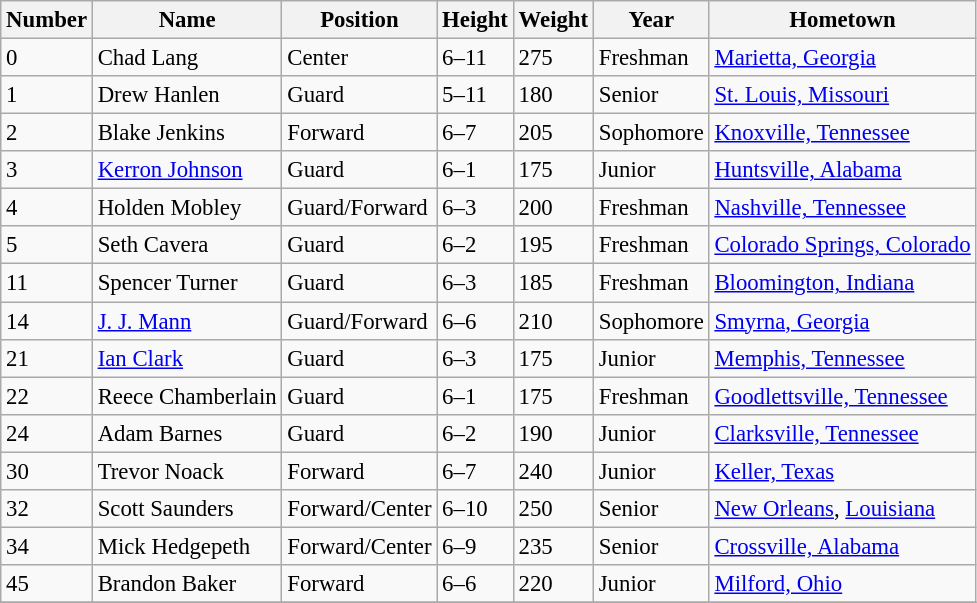<table class="wikitable" style="font-size: 95%;">
<tr>
<th>Number</th>
<th>Name</th>
<th>Position</th>
<th>Height</th>
<th>Weight</th>
<th>Year</th>
<th>Hometown</th>
</tr>
<tr>
<td>0</td>
<td>Chad Lang</td>
<td>Center</td>
<td>6–11</td>
<td>275</td>
<td>Freshman</td>
<td><a href='#'>Marietta, Georgia</a></td>
</tr>
<tr>
<td>1</td>
<td>Drew Hanlen</td>
<td>Guard</td>
<td>5–11</td>
<td>180</td>
<td>Senior</td>
<td><a href='#'>St. Louis, Missouri</a></td>
</tr>
<tr>
<td>2</td>
<td>Blake Jenkins</td>
<td>Forward</td>
<td>6–7</td>
<td>205</td>
<td>Sophomore</td>
<td><a href='#'>Knoxville, Tennessee</a></td>
</tr>
<tr>
<td>3</td>
<td><a href='#'>Kerron Johnson</a></td>
<td>Guard</td>
<td>6–1</td>
<td>175</td>
<td>Junior</td>
<td><a href='#'>Huntsville, Alabama</a></td>
</tr>
<tr>
<td>4</td>
<td>Holden Mobley</td>
<td>Guard/Forward</td>
<td>6–3</td>
<td>200</td>
<td>Freshman</td>
<td><a href='#'>Nashville, Tennessee</a></td>
</tr>
<tr>
<td>5</td>
<td>Seth Cavera</td>
<td>Guard</td>
<td>6–2</td>
<td>195</td>
<td>Freshman</td>
<td><a href='#'>Colorado Springs, Colorado</a></td>
</tr>
<tr>
<td>11</td>
<td>Spencer Turner</td>
<td>Guard</td>
<td>6–3</td>
<td>185</td>
<td>Freshman</td>
<td><a href='#'>Bloomington, Indiana</a></td>
</tr>
<tr>
<td>14</td>
<td><a href='#'>J. J. Mann</a></td>
<td>Guard/Forward</td>
<td>6–6</td>
<td>210</td>
<td>Sophomore</td>
<td><a href='#'>Smyrna, Georgia</a></td>
</tr>
<tr>
<td>21</td>
<td><a href='#'>Ian Clark</a></td>
<td>Guard</td>
<td>6–3</td>
<td>175</td>
<td>Junior</td>
<td><a href='#'>Memphis, Tennessee</a></td>
</tr>
<tr>
<td>22</td>
<td>Reece Chamberlain</td>
<td>Guard</td>
<td>6–1</td>
<td>175</td>
<td>Freshman</td>
<td><a href='#'>Goodlettsville, Tennessee</a></td>
</tr>
<tr>
<td>24</td>
<td>Adam Barnes</td>
<td>Guard</td>
<td>6–2</td>
<td>190</td>
<td>Junior</td>
<td><a href='#'>Clarksville, Tennessee</a></td>
</tr>
<tr>
<td>30</td>
<td>Trevor Noack</td>
<td>Forward</td>
<td>6–7</td>
<td>240</td>
<td>Junior</td>
<td><a href='#'>Keller, Texas</a></td>
</tr>
<tr>
<td>32</td>
<td>Scott Saunders</td>
<td>Forward/Center</td>
<td>6–10</td>
<td>250</td>
<td>Senior</td>
<td><a href='#'>New Orleans</a>, <a href='#'>Louisiana</a></td>
</tr>
<tr>
<td>34</td>
<td>Mick Hedgepeth</td>
<td>Forward/Center</td>
<td>6–9</td>
<td>235</td>
<td>Senior</td>
<td><a href='#'>Crossville, Alabama</a></td>
</tr>
<tr>
<td>45</td>
<td>Brandon Baker</td>
<td>Forward</td>
<td>6–6</td>
<td>220</td>
<td>Junior</td>
<td><a href='#'>Milford, Ohio</a></td>
</tr>
<tr>
</tr>
</table>
